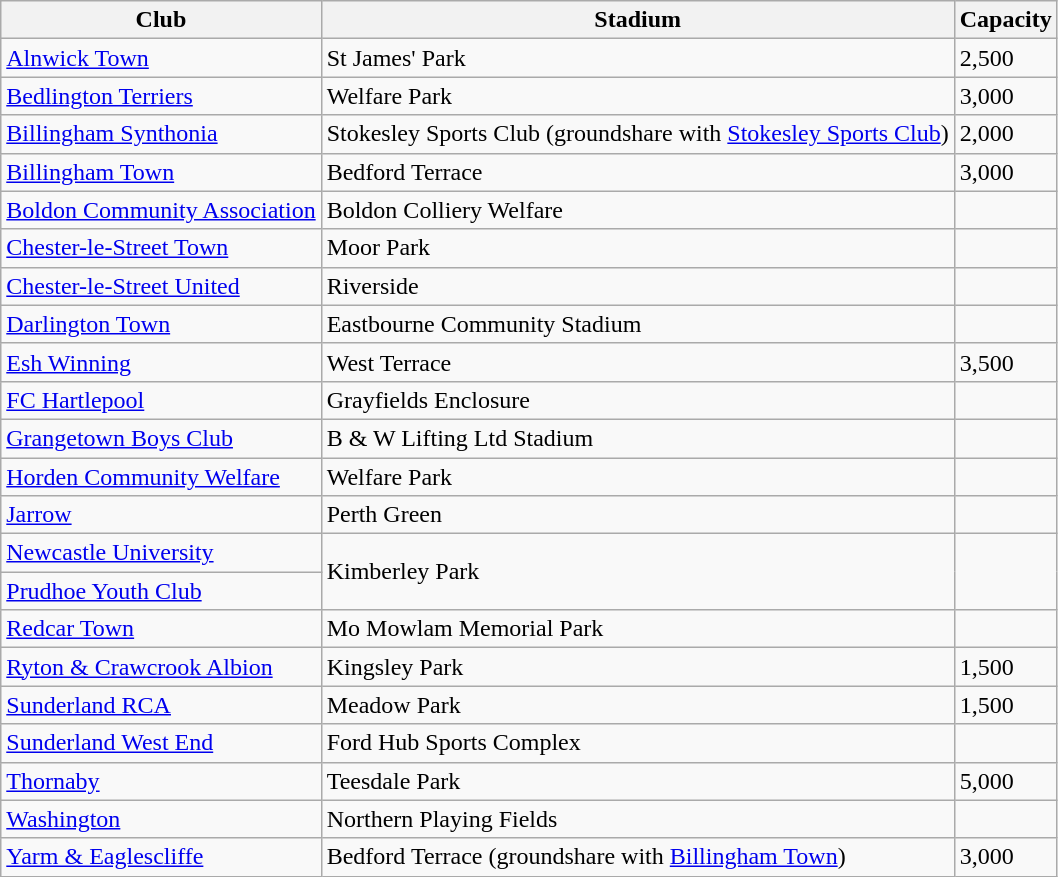<table class="wikitable sortable">
<tr>
<th>Club</th>
<th>Stadium</th>
<th>Capacity</th>
</tr>
<tr>
<td><a href='#'>Alnwick Town</a></td>
<td>St James' Park</td>
<td>2,500</td>
</tr>
<tr>
<td><a href='#'>Bedlington Terriers</a></td>
<td>Welfare Park</td>
<td>3,000</td>
</tr>
<tr>
<td><a href='#'>Billingham Synthonia</a></td>
<td>Stokesley Sports Club (groundshare with <a href='#'>Stokesley Sports Club</a>)</td>
<td>2,000</td>
</tr>
<tr>
<td><a href='#'>Billingham Town</a></td>
<td>Bedford Terrace</td>
<td>3,000</td>
</tr>
<tr>
<td><a href='#'>Boldon Community Association</a></td>
<td>Boldon Colliery Welfare</td>
<td></td>
</tr>
<tr>
<td><a href='#'>Chester-le-Street Town</a></td>
<td>Moor Park</td>
<td></td>
</tr>
<tr>
<td><a href='#'>Chester-le-Street United</a></td>
<td>Riverside</td>
<td></td>
</tr>
<tr>
<td><a href='#'>Darlington Town</a></td>
<td>Eastbourne Community Stadium</td>
<td></td>
</tr>
<tr>
<td><a href='#'>Esh Winning</a></td>
<td>West Terrace</td>
<td>3,500</td>
</tr>
<tr>
<td><a href='#'>FC Hartlepool</a></td>
<td>Grayfields Enclosure</td>
<td></td>
</tr>
<tr>
<td><a href='#'>Grangetown Boys Club</a></td>
<td>B & W Lifting Ltd Stadium</td>
<td></td>
</tr>
<tr>
<td><a href='#'>Horden Community Welfare</a></td>
<td>Welfare Park</td>
<td></td>
</tr>
<tr>
<td><a href='#'>Jarrow</a></td>
<td>Perth Green</td>
<td></td>
</tr>
<tr>
<td><a href='#'>Newcastle University</a></td>
<td rowspan=2>Kimberley Park</td>
<td rowspan=2></td>
</tr>
<tr>
<td><a href='#'>Prudhoe Youth Club</a></td>
</tr>
<tr>
<td><a href='#'>Redcar Town</a></td>
<td>Mo Mowlam Memorial Park</td>
<td></td>
</tr>
<tr>
<td><a href='#'>Ryton & Crawcrook Albion</a></td>
<td>Kingsley Park</td>
<td>1,500</td>
</tr>
<tr>
<td><a href='#'>Sunderland RCA</a></td>
<td>Meadow Park</td>
<td>1,500</td>
</tr>
<tr>
<td><a href='#'>Sunderland West End</a></td>
<td>Ford Hub Sports Complex</td>
<td></td>
</tr>
<tr>
<td><a href='#'>Thornaby</a></td>
<td>Teesdale Park</td>
<td>5,000</td>
</tr>
<tr>
<td><a href='#'>Washington</a></td>
<td>Northern Playing Fields</td>
<td></td>
</tr>
<tr>
<td><a href='#'>Yarm & Eaglescliffe</a></td>
<td>Bedford Terrace (groundshare with <a href='#'>Billingham Town</a>)</td>
<td>3,000</td>
</tr>
</table>
